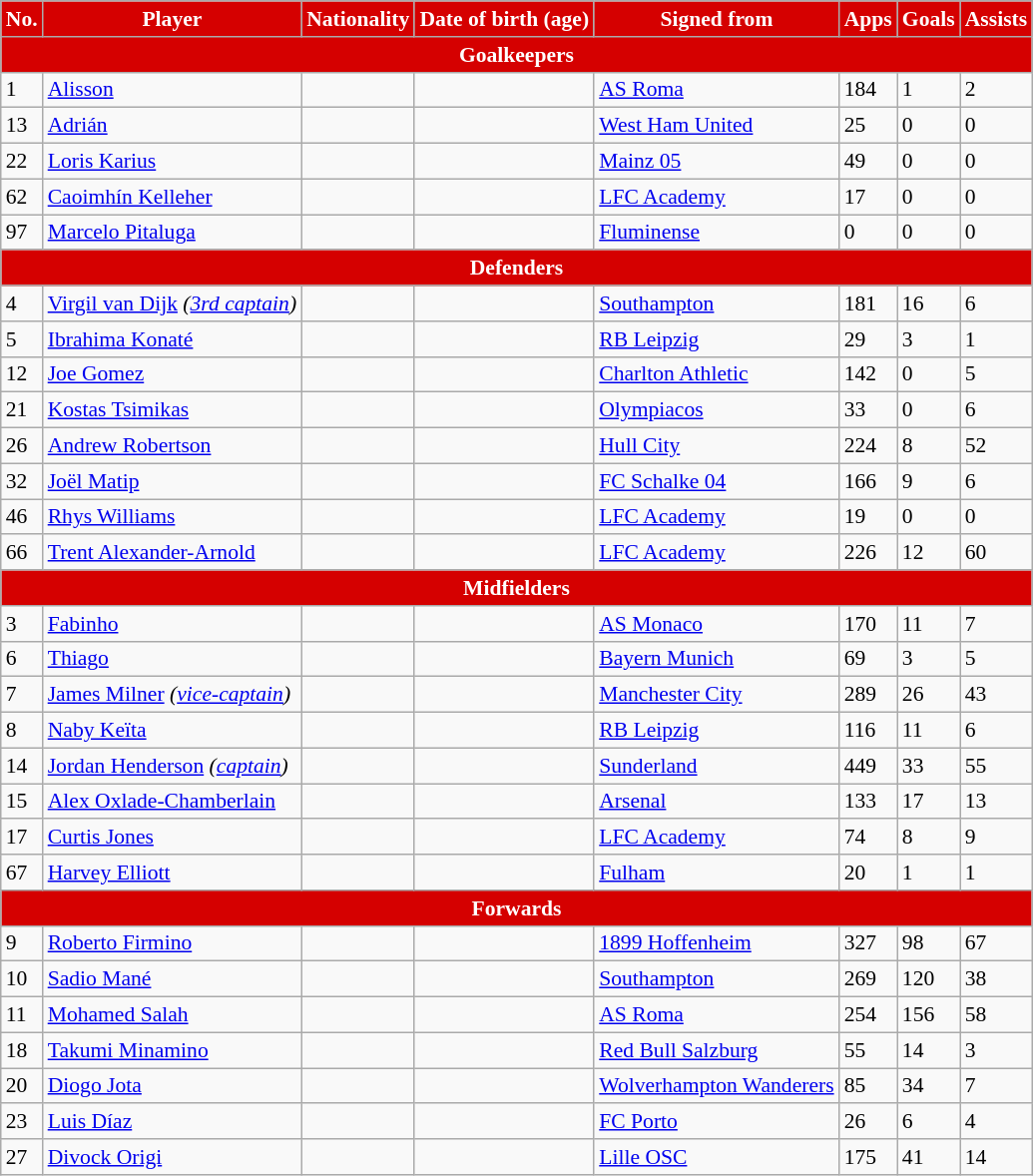<table class="wikitable sortable" style="font-size:90%; white-space:nowrap;">
<tr>
<th style="background:#d50000; color:white; text-align:center;">No.</th>
<th style="background:#d50000; color:white; text-align:center;">Player</th>
<th style="background:#d50000; color:white; text-align:center;">Nationality</th>
<th style="background:#d50000; color:white; text-align:center;">Date of birth (age)</th>
<th style="background:#d50000; color:white; text-align:center;">Signed from</th>
<th style="background:#d50000; color:white; text-align:center;">Apps</th>
<th style="background:#d50000; color:white; text-align:center;">Goals</th>
<th style="background:#d50000; color:white; text-align:center;">Assists</th>
</tr>
<tr>
<th colspan="10" style="background:#d50000; color:white; text-align:center"><strong>Goalkeepers</strong></th>
</tr>
<tr>
<td>1</td>
<td><a href='#'>Alisson</a></td>
<td></td>
<td></td>
<td> <a href='#'>AS Roma</a></td>
<td>184</td>
<td>1</td>
<td>2</td>
</tr>
<tr>
<td>13</td>
<td><a href='#'>Adrián</a></td>
<td></td>
<td></td>
<td> <a href='#'>West Ham United</a></td>
<td>25</td>
<td>0</td>
<td>0</td>
</tr>
<tr>
<td>22</td>
<td><a href='#'>Loris Karius</a></td>
<td></td>
<td></td>
<td> <a href='#'>Mainz 05</a></td>
<td>49</td>
<td>0</td>
<td>0</td>
</tr>
<tr>
<td>62</td>
<td><a href='#'>Caoimhín Kelleher</a></td>
<td></td>
<td></td>
<td> <a href='#'>LFC Academy</a></td>
<td>17</td>
<td>0</td>
<td>0</td>
</tr>
<tr>
<td>97</td>
<td><a href='#'>Marcelo Pitaluga</a></td>
<td></td>
<td></td>
<td> <a href='#'>Fluminense</a></td>
<td>0</td>
<td>0</td>
<td>0</td>
</tr>
<tr>
<th colspan="10" style="background:#d50000; color:white; text-align:center"><strong>Defenders</strong></th>
</tr>
<tr>
<td>4</td>
<td><a href='#'>Virgil van Dijk</a> <em>(<a href='#'>3rd captain</a>)</em></td>
<td></td>
<td></td>
<td> <a href='#'>Southampton</a></td>
<td>181</td>
<td>16</td>
<td>6</td>
</tr>
<tr>
<td>5</td>
<td><a href='#'>Ibrahima Konaté</a></td>
<td></td>
<td></td>
<td> <a href='#'>RB Leipzig</a></td>
<td>29</td>
<td>3</td>
<td>1</td>
</tr>
<tr>
<td>12</td>
<td><a href='#'>Joe Gomez</a></td>
<td></td>
<td></td>
<td> <a href='#'>Charlton Athletic</a></td>
<td>142</td>
<td>0</td>
<td>5</td>
</tr>
<tr>
<td>21</td>
<td><a href='#'>Kostas Tsimikas</a></td>
<td></td>
<td></td>
<td> <a href='#'>Olympiacos</a></td>
<td>33</td>
<td>0</td>
<td>6</td>
</tr>
<tr>
<td>26</td>
<td><a href='#'>Andrew Robertson</a></td>
<td></td>
<td></td>
<td> <a href='#'>Hull City</a></td>
<td>224</td>
<td>8</td>
<td>52</td>
</tr>
<tr>
<td>32</td>
<td><a href='#'>Joël Matip</a></td>
<td></td>
<td></td>
<td> <a href='#'>FC Schalke 04</a></td>
<td>166</td>
<td>9</td>
<td>6</td>
</tr>
<tr>
<td>46</td>
<td><a href='#'>Rhys Williams</a></td>
<td></td>
<td></td>
<td> <a href='#'>LFC Academy</a></td>
<td>19</td>
<td>0</td>
<td>0</td>
</tr>
<tr>
<td>66</td>
<td><a href='#'>Trent Alexander-Arnold</a></td>
<td></td>
<td></td>
<td> <a href='#'>LFC Academy</a></td>
<td>226</td>
<td>12</td>
<td>60</td>
</tr>
<tr>
<th colspan="10" style="background:#d50000; color:white; text-align:center"><strong>Midfielders</strong></th>
</tr>
<tr>
<td>3</td>
<td><a href='#'>Fabinho</a></td>
<td></td>
<td></td>
<td> <a href='#'>AS Monaco</a></td>
<td>170</td>
<td>11</td>
<td>7</td>
</tr>
<tr>
<td>6</td>
<td><a href='#'>Thiago</a></td>
<td></td>
<td></td>
<td> <a href='#'>Bayern Munich</a></td>
<td>69</td>
<td>3</td>
<td>5</td>
</tr>
<tr>
<td>7</td>
<td><a href='#'>James Milner</a> <em>(<a href='#'>vice-captain</a>)</em></td>
<td></td>
<td></td>
<td> <a href='#'>Manchester City</a></td>
<td>289</td>
<td>26</td>
<td>43</td>
</tr>
<tr>
<td>8</td>
<td><a href='#'>Naby Keïta</a></td>
<td></td>
<td></td>
<td> <a href='#'>RB Leipzig</a></td>
<td>116</td>
<td>11</td>
<td>6</td>
</tr>
<tr>
<td>14</td>
<td><a href='#'>Jordan Henderson</a> <em>(<a href='#'>captain</a>)</em></td>
<td></td>
<td></td>
<td> <a href='#'>Sunderland</a></td>
<td>449</td>
<td>33</td>
<td>55</td>
</tr>
<tr>
<td>15</td>
<td><a href='#'>Alex Oxlade-Chamberlain</a></td>
<td></td>
<td></td>
<td> <a href='#'>Arsenal</a></td>
<td>133</td>
<td>17</td>
<td>13</td>
</tr>
<tr>
<td>17</td>
<td><a href='#'>Curtis Jones</a></td>
<td></td>
<td></td>
<td> <a href='#'>LFC Academy</a></td>
<td>74</td>
<td>8</td>
<td>9</td>
</tr>
<tr>
<td>67</td>
<td><a href='#'>Harvey Elliott</a></td>
<td></td>
<td></td>
<td> <a href='#'>Fulham</a></td>
<td>20</td>
<td>1</td>
<td>1</td>
</tr>
<tr>
<th colspan="10" style="background:#d50000; color:white; text-align:center"><strong>Forwards</strong></th>
</tr>
<tr>
<td>9</td>
<td><a href='#'>Roberto Firmino</a></td>
<td></td>
<td></td>
<td> <a href='#'>1899 Hoffenheim</a></td>
<td>327</td>
<td>98</td>
<td>67</td>
</tr>
<tr>
<td>10</td>
<td><a href='#'>Sadio Mané</a></td>
<td></td>
<td></td>
<td> <a href='#'>Southampton</a></td>
<td>269</td>
<td>120</td>
<td>38</td>
</tr>
<tr>
<td>11</td>
<td><a href='#'>Mohamed Salah</a></td>
<td></td>
<td></td>
<td> <a href='#'>AS Roma</a></td>
<td>254</td>
<td>156</td>
<td>58</td>
</tr>
<tr>
<td>18</td>
<td><a href='#'>Takumi Minamino</a></td>
<td></td>
<td></td>
<td> <a href='#'>Red Bull Salzburg</a></td>
<td>55</td>
<td>14</td>
<td>3</td>
</tr>
<tr>
<td>20</td>
<td><a href='#'>Diogo Jota</a></td>
<td></td>
<td></td>
<td> <a href='#'>Wolverhampton Wanderers</a></td>
<td>85</td>
<td>34</td>
<td>7</td>
</tr>
<tr>
<td>23</td>
<td><a href='#'>Luis Díaz</a></td>
<td></td>
<td></td>
<td> <a href='#'>FC Porto</a></td>
<td>26</td>
<td>6</td>
<td>4</td>
</tr>
<tr>
<td>27</td>
<td><a href='#'>Divock Origi</a></td>
<td></td>
<td></td>
<td> <a href='#'>Lille OSC</a></td>
<td>175</td>
<td>41</td>
<td>14</td>
</tr>
</table>
